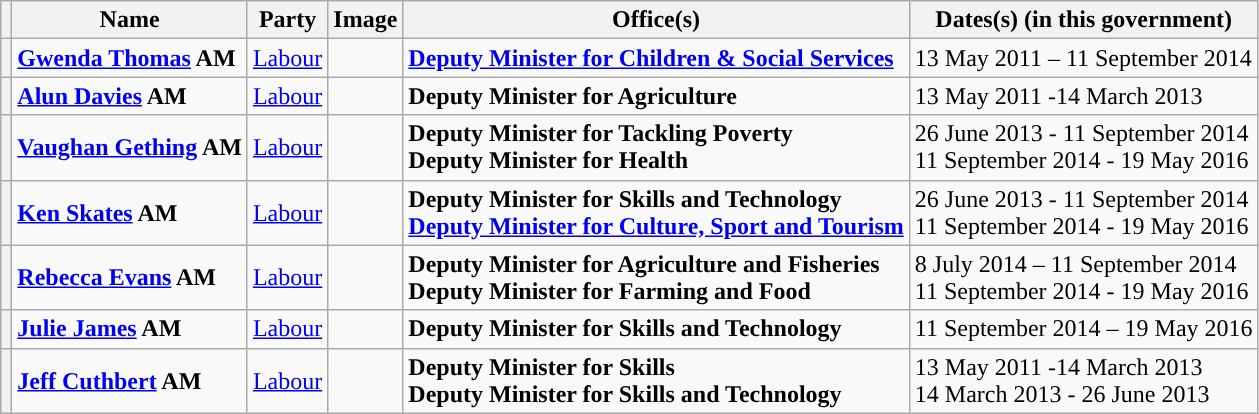<table class="wikitable">
<tr>
<th></th>
<th>Name</th>
<th>Party</th>
<th>Image</th>
<th>Office(s)</th>
<th>Dates(s) (in this government)</th>
</tr>
<tr>
<th style="background-color: "></th>
<td><strong><a href='#'>Gwenda Thomas</a> AM</strong></td>
<td><a href='#'>Labour</a></td>
<td></td>
<td><strong><a href='#'>Deputy Minister for Children & Social Services</a></strong></td>
<td>13 May 2011 – 11 September 2014</td>
</tr>
<tr>
<th style="background-color: "></th>
<td><strong><a href='#'>Alun Davies</a> AM</strong></td>
<td><a href='#'>Labour</a></td>
<td></td>
<td><strong>Deputy Minister for Agriculture </strong></td>
<td>13 May 2011 -14 March 2013</td>
</tr>
<tr>
<th style="background-color: "></th>
<td><strong><a href='#'>Vaughan Gething</a> AM</strong></td>
<td><a href='#'>Labour</a></td>
<td></td>
<td><strong>Deputy Minister for Tackling Poverty</strong> <br> <strong>Deputy Minister for Health</strong></td>
<td>26 June 2013 - 11 September 2014 <br> 11 September 2014 - 19 May 2016</td>
</tr>
<tr>
<th style="background-color: "></th>
<td><strong><a href='#'>Ken Skates</a> AM</strong></td>
<td><a href='#'>Labour</a></td>
<td></td>
<td><strong>Deputy Minister for Skills and Technology</strong> <br> <strong><a href='#'>Deputy Minister for Culture, Sport and Tourism</a></strong></td>
<td>26 June 2013 - 11 September 2014 <br> 11 September 2014 - 19 May 2016</td>
</tr>
<tr>
<th style="background-color: "></th>
<td><strong><a href='#'>Rebecca Evans</a> AM</strong></td>
<td><a href='#'>Labour</a></td>
<td></td>
<td><strong>Deputy Minister for Agriculture and Fisheries</strong><br> <strong>Deputy Minister for Farming and Food</strong></td>
<td>8 July 2014 – 11 September 2014  <br> 11 September 2014 - 19 May 2016</td>
</tr>
<tr>
<th style="background-color: "></th>
<td><strong><a href='#'>Julie James</a> AM</strong></td>
<td><a href='#'>Labour</a></td>
<td></td>
<td><strong>Deputy Minister for Skills and Technology</strong></td>
<td>11 September 2014 – 19 May 2016</td>
</tr>
<tr>
<th style="background-color: "></th>
<td><strong><a href='#'>Jeff Cuthbert</a> AM</strong></td>
<td><a href='#'>Labour</a></td>
<td></td>
<td><strong>Deputy Minister for Skills </strong> <br> <strong>Deputy Minister for Skills and Technology</strong></td>
<td>13 May 2011 -14 March 2013 <br> 14 March 2013 - 26 June 2013</td>
</tr>
</table>
